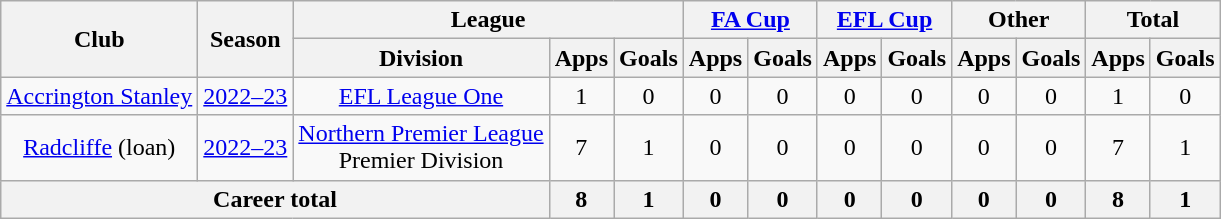<table class="wikitable" style="text-align:center;">
<tr>
<th rowspan="2">Club</th>
<th rowspan="2">Season</th>
<th colspan="3">League</th>
<th colspan="2"><a href='#'>FA Cup</a></th>
<th colspan="2"><a href='#'>EFL Cup</a></th>
<th colspan="2">Other</th>
<th colspan="2">Total</th>
</tr>
<tr>
<th>Division</th>
<th>Apps</th>
<th>Goals</th>
<th>Apps</th>
<th>Goals</th>
<th>Apps</th>
<th>Goals</th>
<th>Apps</th>
<th>Goals</th>
<th>Apps</th>
<th>Goals</th>
</tr>
<tr>
<td><a href='#'>Accrington Stanley</a></td>
<td><a href='#'>2022–23</a></td>
<td><a href='#'>EFL League One</a></td>
<td>1</td>
<td>0</td>
<td>0</td>
<td>0</td>
<td>0</td>
<td>0</td>
<td>0</td>
<td>0</td>
<td>1</td>
<td>0</td>
</tr>
<tr>
<td><a href='#'>Radcliffe</a> (loan)</td>
<td><a href='#'>2022–23</a></td>
<td><a href='#'>Northern Premier League</a><br>Premier Division</td>
<td>7</td>
<td>1</td>
<td>0</td>
<td>0</td>
<td>0</td>
<td>0</td>
<td>0</td>
<td>0</td>
<td>7</td>
<td>1</td>
</tr>
<tr>
<th colspan="3">Career total</th>
<th>8</th>
<th>1</th>
<th>0</th>
<th>0</th>
<th>0</th>
<th>0</th>
<th>0</th>
<th>0</th>
<th>8</th>
<th>1</th>
</tr>
</table>
